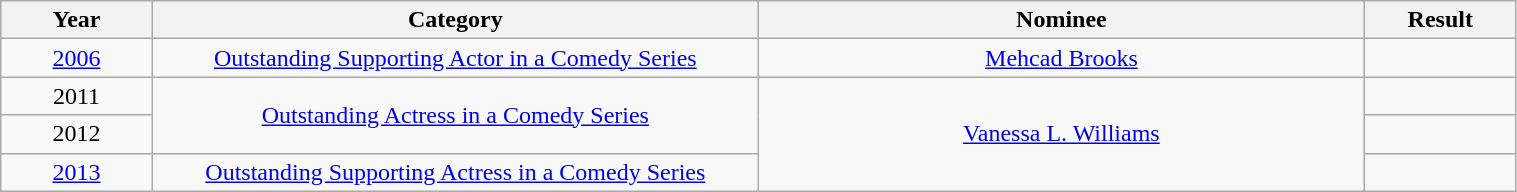<table class="wikitable" width="80%">
<tr>
<th width="10%">Year</th>
<th width="40%">Category</th>
<th width="40%">Nominee</th>
<th width="10%">Result</th>
</tr>
<tr>
<td align="center"><a href='#'>2006</a></td>
<td align="center"><a href='#'>Outstanding Supporting Actor in a Comedy Series</a></td>
<td align="center"><a href='#'>Mehcad Brooks</a></td>
<td></td>
</tr>
<tr>
<td align="center">2011</td>
<td align="center" rowspan="2"><a href='#'>Outstanding Actress in a Comedy Series</a></td>
<td align="center" rowspan="3"><a href='#'>Vanessa L. Williams</a></td>
<td></td>
</tr>
<tr>
<td align="center">2012</td>
<td></td>
</tr>
<tr>
<td align="center"><a href='#'>2013</a></td>
<td align="center"><a href='#'>Outstanding Supporting Actress in a Comedy Series</a></td>
<td></td>
</tr>
</table>
